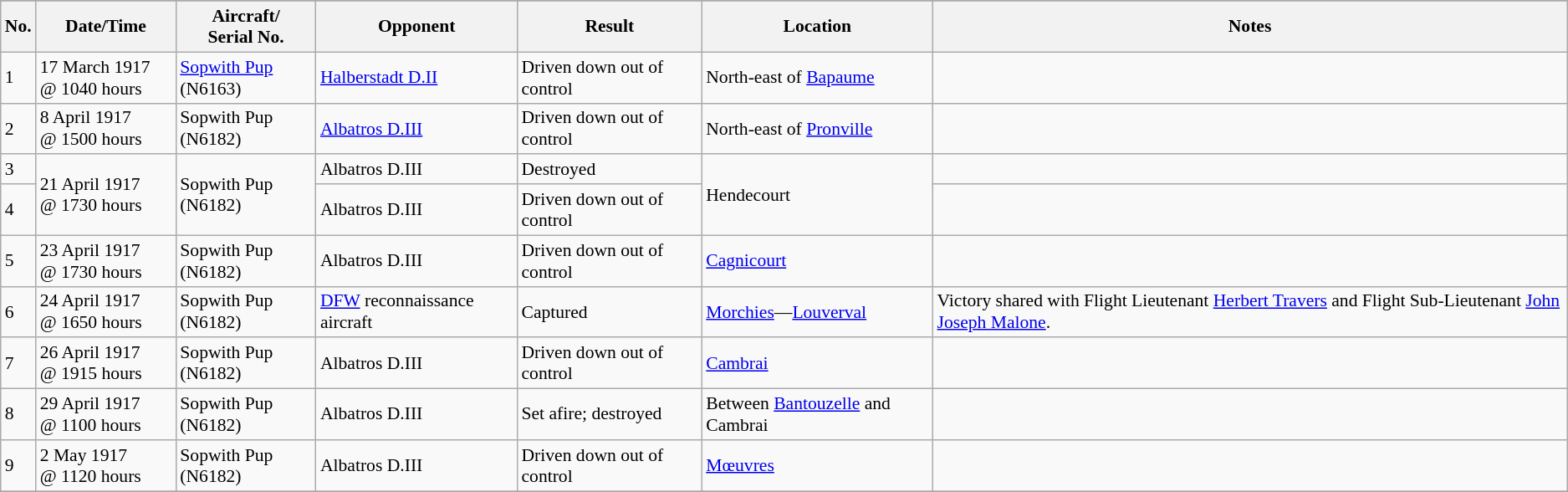<table class="wikitable" style="font-size:90%;">
<tr>
</tr>
<tr>
<th>No.</th>
<th width="105">Date/Time</th>
<th width="105">Aircraft/<br>Serial No.</th>
<th>Opponent</th>
<th>Result</th>
<th>Location</th>
<th>Notes</th>
</tr>
<tr>
<td>1</td>
<td>17 March 1917<br>@ 1040 hours</td>
<td><a href='#'>Sopwith Pup</a><br>(N6163)</td>
<td><a href='#'>Halberstadt D.II</a></td>
<td>Driven down out of control</td>
<td>North-east of <a href='#'>Bapaume</a></td>
<td></td>
</tr>
<tr>
<td>2</td>
<td>8 April 1917<br>@ 1500 hours</td>
<td>Sopwith Pup<br>(N6182)</td>
<td><a href='#'>Albatros D.III</a></td>
<td>Driven down out of control</td>
<td>North-east of <a href='#'>Pronville</a></td>
<td></td>
</tr>
<tr>
<td>3</td>
<td rowspan="2">21 April 1917<br>@ 1730 hours</td>
<td rowspan="2">Sopwith Pup<br>(N6182)</td>
<td>Albatros D.III</td>
<td>Destroyed</td>
<td rowspan="2">Hendecourt</td>
<td></td>
</tr>
<tr>
<td>4</td>
<td>Albatros D.III</td>
<td>Driven down out of control</td>
<td></td>
</tr>
<tr>
<td>5</td>
<td>23 April 1917<br>@ 1730 hours</td>
<td>Sopwith Pup<br>(N6182)</td>
<td>Albatros D.III</td>
<td>Driven down out of control</td>
<td><a href='#'>Cagnicourt</a></td>
<td></td>
</tr>
<tr>
<td>6</td>
<td>24 April 1917<br>@ 1650 hours</td>
<td>Sopwith Pup<br>(N6182)</td>
<td><a href='#'>DFW</a> reconnaissance aircraft</td>
<td>Captured</td>
<td><a href='#'>Morchies</a>—<a href='#'>Louverval</a></td>
<td>Victory shared with Flight Lieutenant <a href='#'>Herbert Travers</a> and Flight Sub-Lieutenant <a href='#'>John Joseph Malone</a>.</td>
</tr>
<tr>
<td>7</td>
<td>26 April 1917<br>@ 1915 hours</td>
<td>Sopwith Pup<br>(N6182)</td>
<td>Albatros D.III</td>
<td>Driven down out of control</td>
<td><a href='#'>Cambrai</a></td>
<td></td>
</tr>
<tr>
<td>8</td>
<td>29 April 1917<br>@ 1100 hours</td>
<td>Sopwith Pup<br>(N6182)</td>
<td>Albatros D.III</td>
<td>Set afire; destroyed</td>
<td>Between <a href='#'>Bantouzelle</a> and Cambrai</td>
<td></td>
</tr>
<tr>
<td>9</td>
<td>2 May 1917<br>@ 1120 hours</td>
<td>Sopwith Pup<br>(N6182)</td>
<td>Albatros D.III</td>
<td>Driven down out of control</td>
<td><a href='#'>Mœuvres</a></td>
<td></td>
</tr>
<tr>
</tr>
</table>
